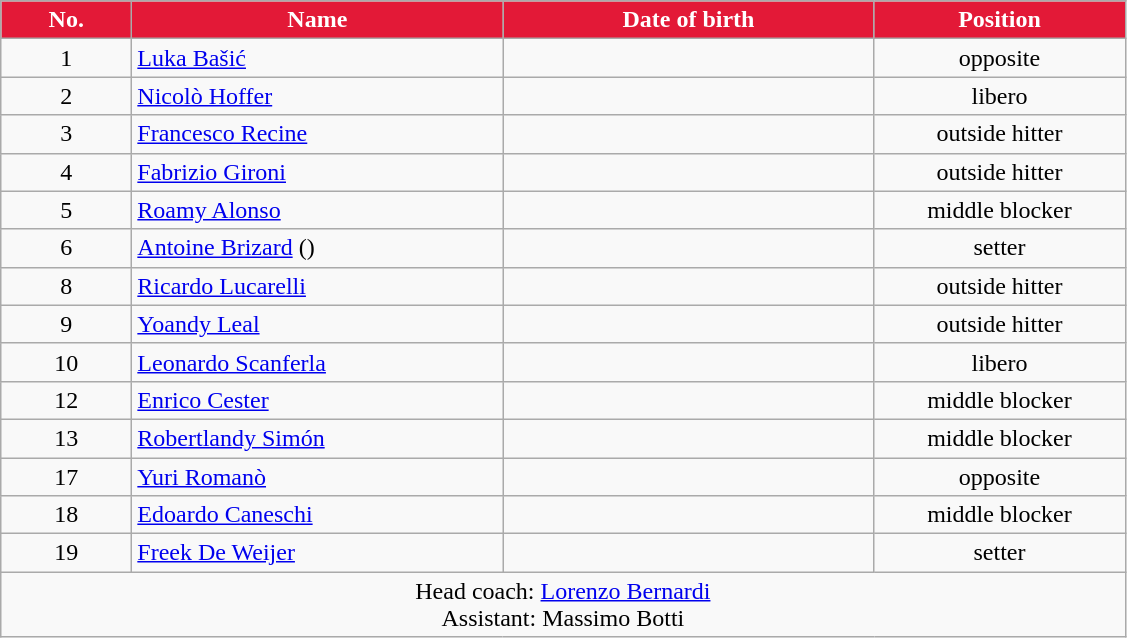<table class="wikitable sortable" style="font-size:100%; text-align:center;">
<tr>
<th style="width:5em; color:#FFFFFF; background-color:#E31937">No.</th>
<th style="width:15em; color:#FFFFFF; background-color:#E31937">Name</th>
<th style="width:15em; color:#FFFFFF; background-color:#E31937">Date of birth</th>
<th style="width:10em; color:#FFFFFF; background-color:#E31937">Position</th>
</tr>
<tr>
<td>1</td>
<td style="text-align:left"> <a href='#'>Luka Bašić</a></td>
<td style="text-align:right"></td>
<td>opposite</td>
</tr>
<tr>
<td>2</td>
<td style="text-align:left"> <a href='#'>Nicolò Hoffer</a></td>
<td style="text-align:right"></td>
<td>libero</td>
</tr>
<tr>
<td>3</td>
<td style="text-align:left"> <a href='#'>Francesco Recine</a></td>
<td style="text-align:right"></td>
<td>outside hitter</td>
</tr>
<tr>
<td>4</td>
<td style="text-align:left"> <a href='#'>Fabrizio Gironi</a></td>
<td style="text-align:right"></td>
<td>outside hitter</td>
</tr>
<tr>
<td>5</td>
<td style="text-align:left"> <a href='#'>Roamy Alonso</a></td>
<td style="text-align:right"></td>
<td>middle blocker</td>
</tr>
<tr>
<td>6</td>
<td style="text-align:left"> <a href='#'>Antoine Brizard</a> ()</td>
<td style="text-align:right"></td>
<td>setter</td>
</tr>
<tr>
<td>8</td>
<td style="text-align:left"> <a href='#'>Ricardo Lucarelli</a></td>
<td style="text-align:right"></td>
<td>outside hitter</td>
</tr>
<tr>
<td>9</td>
<td style="text-align:left"> <a href='#'>Yoandy Leal</a></td>
<td style="text-align:right"></td>
<td>outside hitter</td>
</tr>
<tr>
<td>10</td>
<td style="text-align:left"> <a href='#'>Leonardo Scanferla</a></td>
<td style="text-align:right"></td>
<td>libero</td>
</tr>
<tr>
<td>12</td>
<td style="text-align:left"> <a href='#'>Enrico Cester</a></td>
<td style="text-align:right"></td>
<td>middle blocker</td>
</tr>
<tr>
<td>13</td>
<td align=left> <a href='#'>Robertlandy Simón</a></td>
<td align=right></td>
<td>middle blocker</td>
</tr>
<tr>
<td>17</td>
<td style="text-align:left"> <a href='#'>Yuri Romanò</a></td>
<td style="text-align:right"></td>
<td>opposite</td>
</tr>
<tr>
<td>18</td>
<td style="text-align:left"> <a href='#'>Edoardo Caneschi</a></td>
<td style="text-align:right"></td>
<td>middle blocker</td>
</tr>
<tr>
<td>19</td>
<td style="text-align:left"> <a href='#'>Freek De Weijer</a></td>
<td style="text-align:right"></td>
<td>setter</td>
</tr>
<tr>
<td colspan=4>Head coach:  <a href='#'>Lorenzo Bernardi</a><br>Assistant:  Massimo Botti</td>
</tr>
</table>
